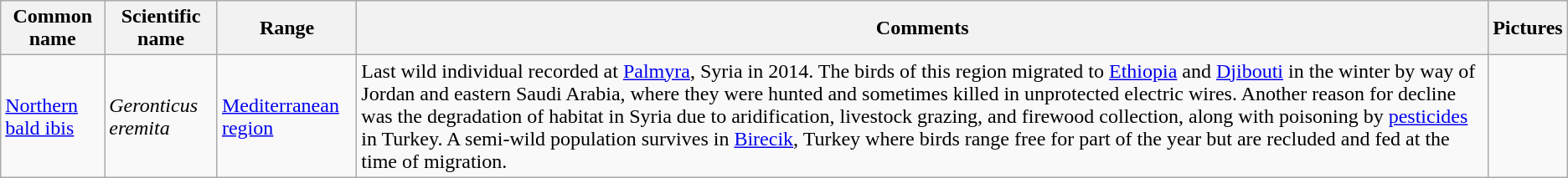<table class="wikitable">
<tr>
<th>Common name</th>
<th>Scientific name</th>
<th>Range</th>
<th class="unsortable">Comments</th>
<th class="unsortable">Pictures</th>
</tr>
<tr>
<td><a href='#'>Northern bald ibis</a></td>
<td><em>Geronticus eremita</em></td>
<td><a href='#'>Mediterranean region</a></td>
<td>Last wild individual recorded at <a href='#'>Palmyra</a>, Syria in 2014. The birds of this region migrated to <a href='#'>Ethiopia</a> and <a href='#'>Djibouti</a> in the winter by way of Jordan and eastern Saudi Arabia, where they were hunted and sometimes killed in unprotected electric wires. Another reason for decline was the degradation of habitat in Syria due to aridification, livestock grazing, and firewood collection, along with poisoning by <a href='#'>pesticides</a> in Turkey. A semi-wild population survives in <a href='#'>Birecik</a>, Turkey where birds range free for part of the year but are recluded and fed at the time of migration.</td>
<td></td>
</tr>
</table>
